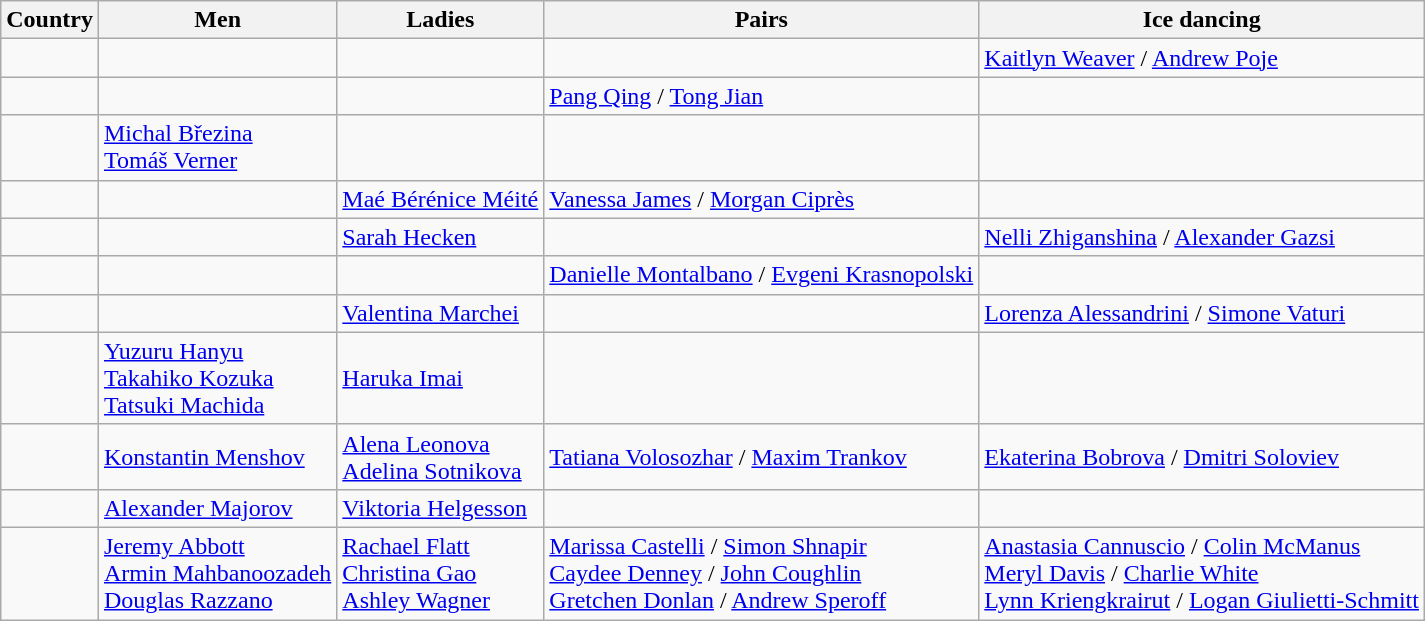<table class="wikitable">
<tr>
<th>Country</th>
<th>Men</th>
<th>Ladies</th>
<th>Pairs</th>
<th>Ice dancing</th>
</tr>
<tr>
<td></td>
<td></td>
<td></td>
<td></td>
<td><a href='#'>Kaitlyn Weaver</a> / <a href='#'>Andrew Poje</a></td>
</tr>
<tr>
<td></td>
<td></td>
<td></td>
<td><a href='#'>Pang Qing</a> / <a href='#'>Tong Jian</a></td>
<td></td>
</tr>
<tr>
<td></td>
<td><a href='#'>Michal Březina</a> <br> <a href='#'>Tomáš Verner</a></td>
<td></td>
<td></td>
<td></td>
</tr>
<tr>
<td></td>
<td></td>
<td><a href='#'>Maé Bérénice Méité</a></td>
<td><a href='#'>Vanessa James</a> / <a href='#'>Morgan Ciprès</a></td>
<td></td>
</tr>
<tr>
<td></td>
<td></td>
<td><a href='#'>Sarah Hecken</a></td>
<td></td>
<td><a href='#'>Nelli Zhiganshina</a> / <a href='#'>Alexander Gazsi</a></td>
</tr>
<tr>
<td></td>
<td></td>
<td></td>
<td><a href='#'>Danielle Montalbano</a> / <a href='#'>Evgeni Krasnopolski</a></td>
<td></td>
</tr>
<tr>
<td></td>
<td></td>
<td><a href='#'>Valentina Marchei</a></td>
<td></td>
<td><a href='#'>Lorenza Alessandrini</a> / <a href='#'>Simone Vaturi</a></td>
</tr>
<tr>
<td></td>
<td><a href='#'>Yuzuru Hanyu</a> <br> <a href='#'>Takahiko Kozuka</a> <br> <a href='#'>Tatsuki Machida</a></td>
<td><a href='#'>Haruka Imai</a></td>
<td></td>
<td></td>
</tr>
<tr>
<td></td>
<td><a href='#'>Konstantin Menshov</a></td>
<td><a href='#'>Alena Leonova</a> <br> <a href='#'>Adelina Sotnikova</a></td>
<td><a href='#'>Tatiana Volosozhar</a> / <a href='#'>Maxim Trankov</a></td>
<td><a href='#'>Ekaterina Bobrova</a> / <a href='#'>Dmitri Soloviev</a></td>
</tr>
<tr>
<td></td>
<td><a href='#'>Alexander Majorov</a></td>
<td><a href='#'>Viktoria Helgesson</a></td>
<td></td>
<td></td>
</tr>
<tr>
<td></td>
<td><a href='#'>Jeremy Abbott</a> <br> <a href='#'>Armin Mahbanoozadeh</a> <br> <a href='#'>Douglas Razzano</a></td>
<td><a href='#'>Rachael Flatt</a> <br> <a href='#'>Christina Gao</a> <br> <a href='#'>Ashley Wagner</a></td>
<td><a href='#'>Marissa Castelli</a> / <a href='#'>Simon Shnapir</a> <br> <a href='#'>Caydee Denney</a> / <a href='#'>John Coughlin</a> <br> <a href='#'>Gretchen Donlan</a> / <a href='#'>Andrew Speroff</a></td>
<td><a href='#'>Anastasia Cannuscio</a> / <a href='#'>Colin McManus</a> <br> <a href='#'>Meryl Davis</a> / <a href='#'>Charlie White</a> <br> <a href='#'>Lynn Kriengkrairut</a> / <a href='#'>Logan Giulietti-Schmitt</a></td>
</tr>
</table>
